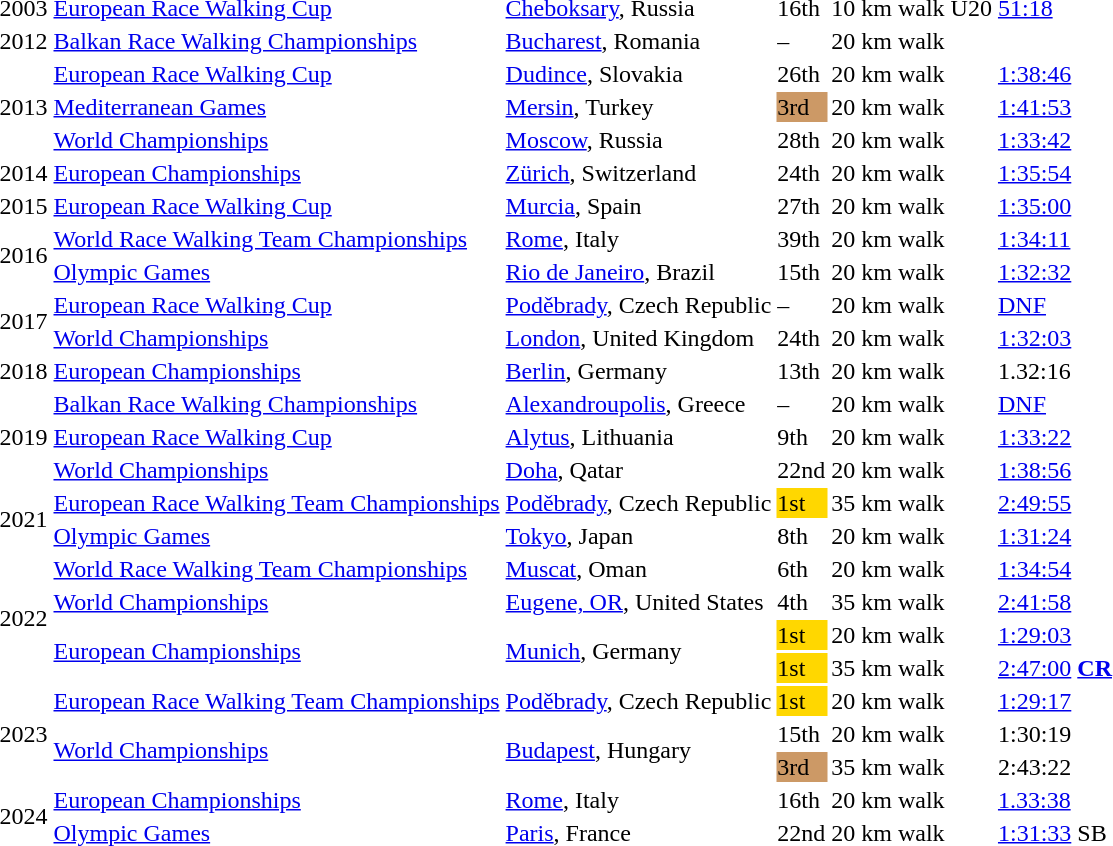<table>
<tr>
<td>2003</td>
<td><a href='#'>European Race Walking Cup</a></td>
<td><a href='#'>Cheboksary</a>, Russia</td>
<td>16th</td>
<td>10 km walk U20</td>
<td><a href='#'>51:18</a></td>
</tr>
<tr>
<td>2012</td>
<td><a href='#'>Balkan Race Walking Championships</a></td>
<td><a href='#'>Bucharest</a>, Romania</td>
<td>–</td>
<td>20 km walk</td>
<td></td>
</tr>
<tr>
<td rowspan=3>2013</td>
<td><a href='#'>European Race Walking Cup</a></td>
<td><a href='#'>Dudince</a>, Slovakia</td>
<td>26th</td>
<td>20 km walk</td>
<td><a href='#'>1:38:46</a></td>
</tr>
<tr>
<td><a href='#'>Mediterranean Games</a></td>
<td><a href='#'>Mersin</a>, Turkey</td>
<td bgcolor=cc9966>3rd</td>
<td>20 km walk</td>
<td><a href='#'>1:41:53</a></td>
</tr>
<tr>
<td><a href='#'>World Championships</a></td>
<td><a href='#'>Moscow</a>, Russia</td>
<td>28th</td>
<td>20 km walk</td>
<td><a href='#'>1:33:42</a> </td>
</tr>
<tr>
<td>2014</td>
<td><a href='#'>European Championships</a></td>
<td><a href='#'>Zürich</a>, Switzerland</td>
<td>24th</td>
<td>20 km walk</td>
<td><a href='#'>1:35:54</a></td>
</tr>
<tr>
<td>2015</td>
<td><a href='#'>European Race Walking Cup</a></td>
<td><a href='#'>Murcia</a>, Spain</td>
<td>27th</td>
<td>20 km walk</td>
<td><a href='#'>1:35:00</a></td>
</tr>
<tr>
<td rowspan=2>2016</td>
<td><a href='#'>World Race Walking Team Championships</a></td>
<td><a href='#'>Rome</a>, Italy</td>
<td>39th</td>
<td>20 km walk</td>
<td><a href='#'>1:34:11</a></td>
</tr>
<tr>
<td><a href='#'>Olympic Games</a></td>
<td><a href='#'>Rio de Janeiro</a>, Brazil</td>
<td>15th</td>
<td>20 km walk</td>
<td><a href='#'>1:32:32</a></td>
</tr>
<tr>
<td rowspan=2>2017</td>
<td><a href='#'>European Race Walking Cup</a></td>
<td><a href='#'>Poděbrady</a>, Czech Republic</td>
<td>–</td>
<td>20 km walk</td>
<td><a href='#'>DNF</a></td>
</tr>
<tr>
<td><a href='#'>World Championships</a></td>
<td><a href='#'>London</a>, United Kingdom</td>
<td>24th</td>
<td>20 km walk</td>
<td><a href='#'>1:32:03</a></td>
</tr>
<tr>
<td>2018</td>
<td><a href='#'>European Championships</a></td>
<td><a href='#'>Berlin</a>, Germany</td>
<td>13th</td>
<td>20 km walk</td>
<td>1.32:16 </td>
</tr>
<tr>
<td rowspan=3>2019</td>
<td><a href='#'>Balkan Race Walking Championships</a></td>
<td><a href='#'>Alexandroupolis</a>, Greece</td>
<td>–</td>
<td>20 km walk</td>
<td><a href='#'>DNF</a></td>
</tr>
<tr>
<td><a href='#'>European Race Walking Cup</a></td>
<td><a href='#'>Alytus</a>, Lithuania</td>
<td>9th</td>
<td>20 km walk</td>
<td><a href='#'>1:33:22</a></td>
</tr>
<tr>
<td><a href='#'>World Championships</a></td>
<td><a href='#'>Doha</a>, Qatar</td>
<td>22nd</td>
<td>20 km walk</td>
<td><a href='#'>1:38:56</a></td>
</tr>
<tr>
<td rowspan=2>2021</td>
<td><a href='#'>European Race Walking Team Championships</a></td>
<td><a href='#'>Poděbrady</a>, Czech Republic</td>
<td bgcolor=gold>1st</td>
<td>35 km walk</td>
<td><a href='#'>2:49:55</a> </td>
</tr>
<tr>
<td><a href='#'>Olympic Games</a></td>
<td><a href='#'>Tokyo</a>, Japan</td>
<td>8th</td>
<td>20 km walk</td>
<td><a href='#'>1:31:24</a> </td>
</tr>
<tr>
<td rowspan=4>2022</td>
<td><a href='#'>World Race Walking Team Championships</a></td>
<td><a href='#'>Muscat</a>, Oman</td>
<td>6th</td>
<td>20 km walk</td>
<td><a href='#'>1:34:54</a></td>
</tr>
<tr>
<td><a href='#'>World Championships</a></td>
<td><a href='#'>Eugene, OR</a>, United States</td>
<td>4th</td>
<td>35 km walk</td>
<td><a href='#'>2:41:58</a> <strong></strong></td>
</tr>
<tr>
<td rowspan=2><a href='#'>European Championships</a></td>
<td rowspan=2><a href='#'>Munich</a>, Germany</td>
<td bgcolor=gold>1st</td>
<td>20 km walk</td>
<td><a href='#'>1:29:03</a> </td>
</tr>
<tr>
<td bgcolor=gold>1st</td>
<td>35 km walk</td>
<td><a href='#'>2:47:00</a> <strong><a href='#'>CR</a></strong></td>
</tr>
<tr>
<td rowspan=3>2023</td>
<td><a href='#'>European Race Walking Team Championships</a></td>
<td><a href='#'>Poděbrady</a>, Czech Republic</td>
<td bgcolor=gold>1st</td>
<td>20 km walk</td>
<td><a href='#'>1:29:17</a></td>
</tr>
<tr>
<td rowspan=2><a href='#'>World Championships</a></td>
<td rowspan=2><a href='#'>Budapest</a>, Hungary</td>
<td>15th</td>
<td>20 km walk</td>
<td>1:30:19</td>
</tr>
<tr>
<td bgcolor=cc9966>3rd</td>
<td>35 km walk</td>
<td>2:43:22</td>
</tr>
<tr>
<td rowspan=2>2024</td>
<td><a href='#'>European Championships</a></td>
<td><a href='#'>Rome</a>, Italy</td>
<td>16th</td>
<td>20 km walk</td>
<td><a href='#'>1.33:38</a> </td>
</tr>
<tr>
<td><a href='#'>Olympic Games</a></td>
<td><a href='#'>Paris</a>, France</td>
<td>22nd</td>
<td>20 km walk</td>
<td><a href='#'>1:31:33</a> SB</td>
</tr>
<tr>
</tr>
</table>
